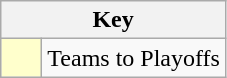<table class="wikitable" style="text-align: center;">
<tr>
<th colspan=2>Key</th>
</tr>
<tr>
<td style="background:#ffffcc; width:20px;"></td>
<td align=left>Teams to Playoffs</td>
</tr>
</table>
